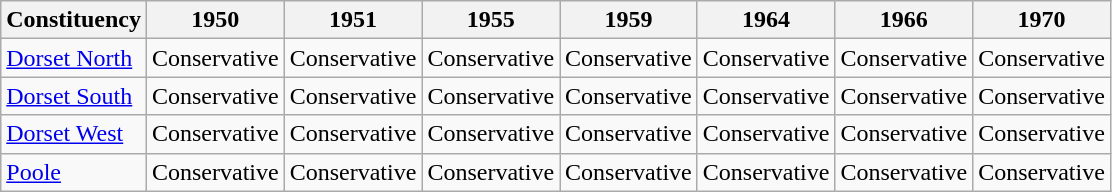<table class="wikitable">
<tr>
<th>Constituency</th>
<th>1950</th>
<th>1951</th>
<th>1955</th>
<th>1959</th>
<th>1964</th>
<th>1966</th>
<th>1970</th>
</tr>
<tr>
<td><a href='#'>Dorset North</a></td>
<td bgcolor=>Conservative</td>
<td bgcolor=>Conservative</td>
<td bgcolor=>Conservative</td>
<td bgcolor=>Conservative</td>
<td bgcolor=>Conservative</td>
<td bgcolor=>Conservative</td>
<td bgcolor=>Conservative</td>
</tr>
<tr>
<td><a href='#'>Dorset South</a></td>
<td bgcolor=>Conservative</td>
<td bgcolor=>Conservative</td>
<td bgcolor=>Conservative</td>
<td bgcolor=>Conservative</td>
<td bgcolor=>Conservative</td>
<td bgcolor=>Conservative</td>
<td bgcolor=>Conservative</td>
</tr>
<tr>
<td><a href='#'>Dorset West</a></td>
<td bgcolor=>Conservative</td>
<td bgcolor=>Conservative</td>
<td bgcolor=>Conservative</td>
<td bgcolor=>Conservative</td>
<td bgcolor=>Conservative</td>
<td bgcolor=>Conservative</td>
<td bgcolor=>Conservative</td>
</tr>
<tr>
<td><a href='#'>Poole</a></td>
<td bgcolor=>Conservative</td>
<td bgcolor=>Conservative</td>
<td bgcolor=>Conservative</td>
<td bgcolor=>Conservative</td>
<td bgcolor=>Conservative</td>
<td bgcolor=>Conservative</td>
<td bgcolor=>Conservative</td>
</tr>
</table>
